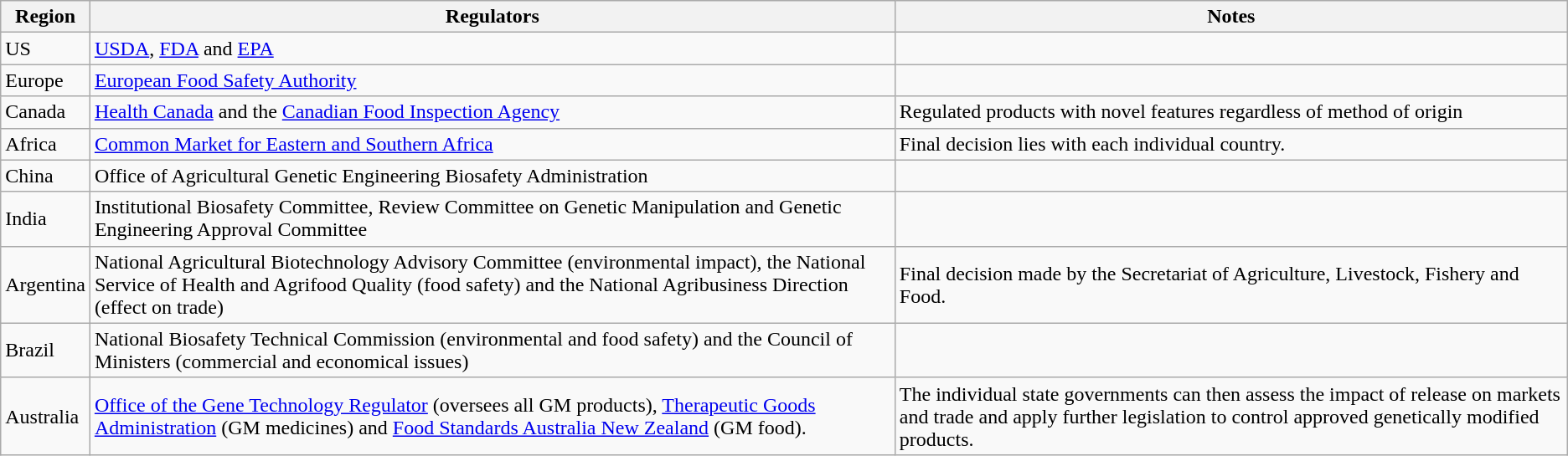<table class="wikitable">
<tr>
<th>Region</th>
<th>Regulators</th>
<th>Notes</th>
</tr>
<tr>
<td>US</td>
<td><a href='#'>USDA</a>, <a href='#'>FDA</a> and <a href='#'>EPA</a></td>
<td></td>
</tr>
<tr>
<td>Europe</td>
<td><a href='#'>European Food Safety Authority</a></td>
<td></td>
</tr>
<tr>
<td>Canada</td>
<td><a href='#'>Health Canada</a> and the <a href='#'>Canadian Food Inspection Agency</a></td>
<td>Regulated products with novel features regardless of method of origin</td>
</tr>
<tr>
<td>Africa</td>
<td><a href='#'>Common Market for Eastern and Southern Africa</a></td>
<td>Final decision lies with each individual country.</td>
</tr>
<tr>
<td>China</td>
<td>Office of Agricultural Genetic Engineering Biosafety Administration</td>
<td></td>
</tr>
<tr>
<td>India</td>
<td>Institutional Biosafety Committee, Review Committee on Genetic Manipulation and Genetic Engineering Approval Committee</td>
<td></td>
</tr>
<tr>
<td>Argentina</td>
<td>National Agricultural Biotechnology Advisory Committee (environmental impact), the National Service of Health and Agrifood Quality (food safety) and the National Agribusiness Direction (effect on trade)</td>
<td>Final decision made by the Secretariat of Agriculture, Livestock, Fishery and Food.</td>
</tr>
<tr>
<td>Brazil</td>
<td>National Biosafety Technical Commission (environmental and food safety) and the Council of Ministers (commercial and economical issues)</td>
<td></td>
</tr>
<tr>
<td>Australia</td>
<td><a href='#'>Office of the Gene Technology Regulator</a> (oversees all GM products), <a href='#'>Therapeutic Goods Administration</a> (GM medicines) and <a href='#'>Food Standards Australia New Zealand</a> (GM food).</td>
<td>The individual state governments can then assess the impact of release on markets and trade and apply further legislation to control approved genetically modified products.</td>
</tr>
</table>
